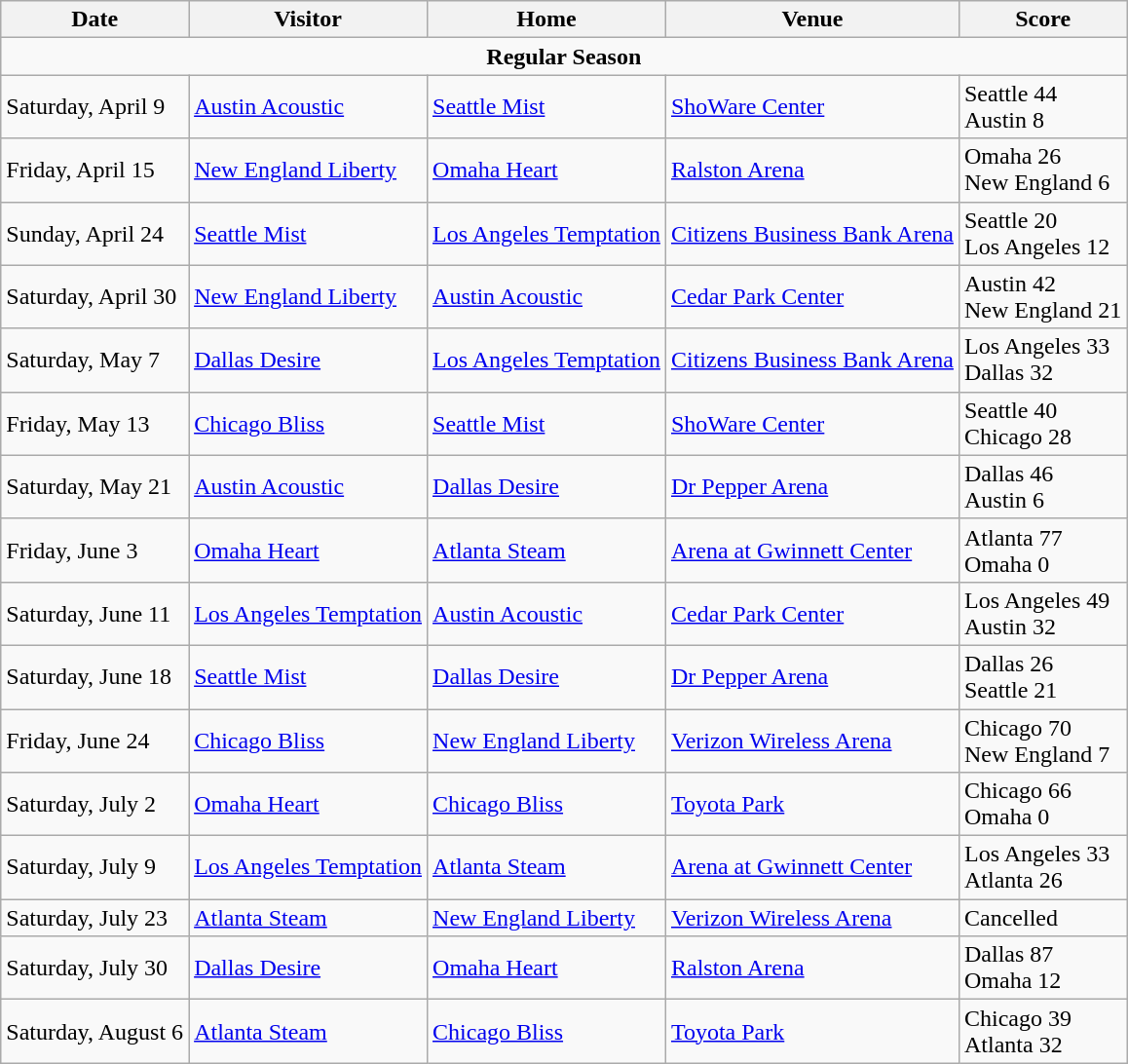<table class="wikitable">
<tr>
<th>Date</th>
<th>Visitor</th>
<th>Home</th>
<th>Venue</th>
<th>Score</th>
</tr>
<tr>
<td colspan=5 style="text-align:center;"><strong>Regular Season</strong></td>
</tr>
<tr>
<td>Saturday, April 9</td>
<td><a href='#'>Austin Acoustic</a></td>
<td><a href='#'>Seattle Mist</a></td>
<td><a href='#'>ShoWare Center</a></td>
<td>Seattle 44 <br>Austin 8</td>
</tr>
<tr>
<td>Friday, April 15</td>
<td><a href='#'>New England Liberty</a></td>
<td><a href='#'>Omaha Heart</a></td>
<td><a href='#'>Ralston Arena</a></td>
<td>Omaha 26<br>New England 6</td>
</tr>
<tr>
<td>Sunday, April 24</td>
<td><a href='#'>Seattle Mist</a></td>
<td><a href='#'>Los Angeles Temptation</a></td>
<td><a href='#'>Citizens Business Bank Arena</a></td>
<td>Seattle 20<br>Los Angeles 12</td>
</tr>
<tr>
<td>Saturday, April 30</td>
<td><a href='#'>New England Liberty</a></td>
<td><a href='#'>Austin Acoustic</a></td>
<td><a href='#'>Cedar Park Center</a></td>
<td>Austin 42<br>New England 21</td>
</tr>
<tr>
<td>Saturday, May 7</td>
<td><a href='#'>Dallas Desire</a></td>
<td><a href='#'>Los Angeles Temptation</a></td>
<td><a href='#'>Citizens Business Bank Arena</a></td>
<td>Los Angeles 33<br>Dallas 32</td>
</tr>
<tr>
<td>Friday, May 13</td>
<td><a href='#'>Chicago Bliss</a></td>
<td><a href='#'>Seattle Mist</a></td>
<td><a href='#'>ShoWare Center</a></td>
<td>Seattle 40<br>Chicago 28</td>
</tr>
<tr>
<td>Saturday, May 21</td>
<td><a href='#'>Austin Acoustic</a></td>
<td><a href='#'>Dallas Desire</a></td>
<td><a href='#'>Dr Pepper Arena</a></td>
<td>Dallas 46<br>Austin 6</td>
</tr>
<tr>
<td>Friday, June 3</td>
<td><a href='#'>Omaha Heart</a></td>
<td><a href='#'>Atlanta Steam</a></td>
<td><a href='#'>Arena at Gwinnett Center</a></td>
<td>Atlanta 77<br>Omaha 0</td>
</tr>
<tr>
<td>Saturday, June 11</td>
<td><a href='#'>Los Angeles Temptation</a></td>
<td><a href='#'>Austin Acoustic</a></td>
<td><a href='#'>Cedar Park Center</a></td>
<td>Los Angeles 49<br>Austin 32</td>
</tr>
<tr>
<td>Saturday, June 18</td>
<td><a href='#'>Seattle Mist</a></td>
<td><a href='#'>Dallas Desire</a></td>
<td><a href='#'>Dr Pepper Arena</a></td>
<td>Dallas 26<br>Seattle 21</td>
</tr>
<tr>
<td>Friday, June 24</td>
<td><a href='#'>Chicago Bliss</a></td>
<td><a href='#'>New England Liberty</a></td>
<td><a href='#'>Verizon Wireless Arena</a></td>
<td>Chicago 70<br>New England 7</td>
</tr>
<tr>
<td>Saturday, July 2</td>
<td><a href='#'>Omaha Heart</a></td>
<td><a href='#'>Chicago Bliss</a></td>
<td><a href='#'>Toyota Park</a></td>
<td>Chicago 66<br>Omaha 0</td>
</tr>
<tr>
<td>Saturday, July 9</td>
<td><a href='#'>Los Angeles Temptation</a></td>
<td><a href='#'>Atlanta Steam</a></td>
<td><a href='#'>Arena at Gwinnett Center</a></td>
<td>Los Angeles 33<br>Atlanta 26</td>
</tr>
<tr>
<td>Saturday, July 23</td>
<td><a href='#'>Atlanta Steam</a></td>
<td><a href='#'>New England Liberty</a></td>
<td><a href='#'>Verizon Wireless Arena</a></td>
<td>Cancelled</td>
</tr>
<tr>
<td>Saturday, July 30</td>
<td><a href='#'>Dallas Desire</a></td>
<td><a href='#'>Omaha Heart</a></td>
<td><a href='#'>Ralston Arena</a></td>
<td>Dallas 87<br>Omaha 12</td>
</tr>
<tr>
<td>Saturday, August 6</td>
<td><a href='#'>Atlanta Steam</a></td>
<td><a href='#'>Chicago Bliss</a></td>
<td><a href='#'>Toyota Park</a></td>
<td>Chicago 39<br>Atlanta 32</td>
</tr>
</table>
